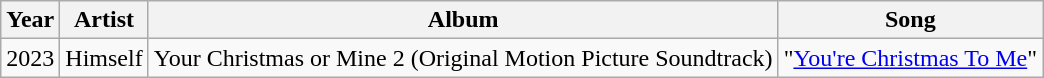<table class="wikitable sortable plainrowheaders" style="text-align:center;">
<tr>
<th>Year</th>
<th>Artist</th>
<th>Album</th>
<th>Song</th>
</tr>
<tr>
<td rowspan="16">2023</td>
<td rowspan="16">Himself</td>
<td rowspan="16">Your Christmas or Mine 2 (Original Motion Picture Soundtrack)</td>
<td>"<a href='#'>You're Christmas To Me</a>"</td>
</tr>
</table>
